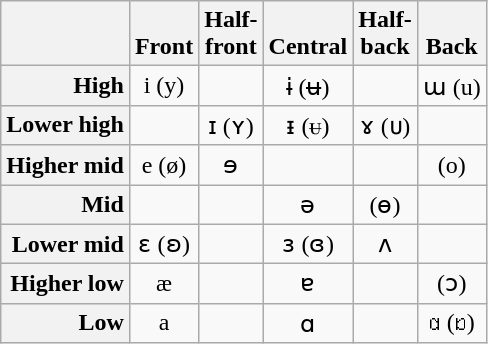<table class="wikitable Unicode" style="text-align: center;">
<tr style="vertical-align: bottom;">
<th></th>
<th>Front</th>
<th>Half-<br>front</th>
<th>Central</th>
<th>Half-<br>back</th>
<th>Back</th>
</tr>
<tr>
<th style="text-align: right;">High</th>
<td>i (y)</td>
<td></td>
<td>ɨ (ʉ)</td>
<td></td>
<td>ɯ (u)</td>
</tr>
<tr>
<th style="text-align: right;">Lower high</th>
<td></td>
<td>ɪ (ʏ)</td>
<td>ᵻ (ᵾ)</td>
<td>ɤ (ᴜ)</td>
<td></td>
</tr>
<tr>
<th style="text-align: right;">Higher mid</th>
<td>e (ø)</td>
<td>ɘ</td>
<td></td>
<td></td>
<td>(o)</td>
</tr>
<tr>
<th style="text-align: right;">Mid</th>
<td></td>
<td></td>
<td>ə</td>
<td>(ɵ)</td>
<td></td>
</tr>
<tr>
<th style="text-align: right;">Lower mid</th>
<td>ɛ (ʚ)</td>
<td></td>
<td>ɜ (ɞ)</td>
<td>ʌ</td>
<td></td>
</tr>
<tr>
<th style="text-align: right;">Higher low</th>
<td>æ</td>
<td></td>
<td>ɐ</td>
<td></td>
<td>(ɔ)</td>
</tr>
<tr>
<th style="text-align: right;">Low</th>
<td>a</td>
<td></td>
<td>ɑ</td>
<td></td>
<td>ꭤ (ɒ)</td>
</tr>
</table>
